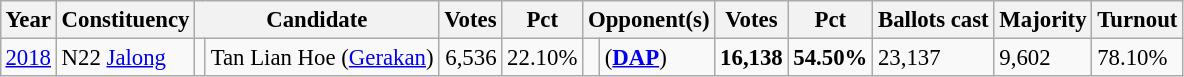<table class="wikitable" style="margin:0.5em ; font-size:95%">
<tr>
<th>Year</th>
<th>Constituency</th>
<th colspan=2>Candidate</th>
<th>Votes</th>
<th>Pct</th>
<th colspan=2>Opponent(s)</th>
<th>Votes</th>
<th>Pct</th>
<th>Ballots cast</th>
<th>Majority</th>
<th>Turnout</th>
</tr>
<tr>
<td><a href='#'>2018</a></td>
<td>N22 <a href='#'>Jalong</a></td>
<td></td>
<td>Tan Lian Hoe (<a href='#'>Gerakan</a>)</td>
<td align="right">6,536</td>
<td>22.10%</td>
<td></td>
<td> (<a href='#'><strong>DAP</strong></a>)</td>
<td align="right"><strong>16,138</strong></td>
<td><strong>54.50%</strong></td>
<td>23,137</td>
<td>9,602</td>
<td>78.10%</td>
</tr>
</table>
